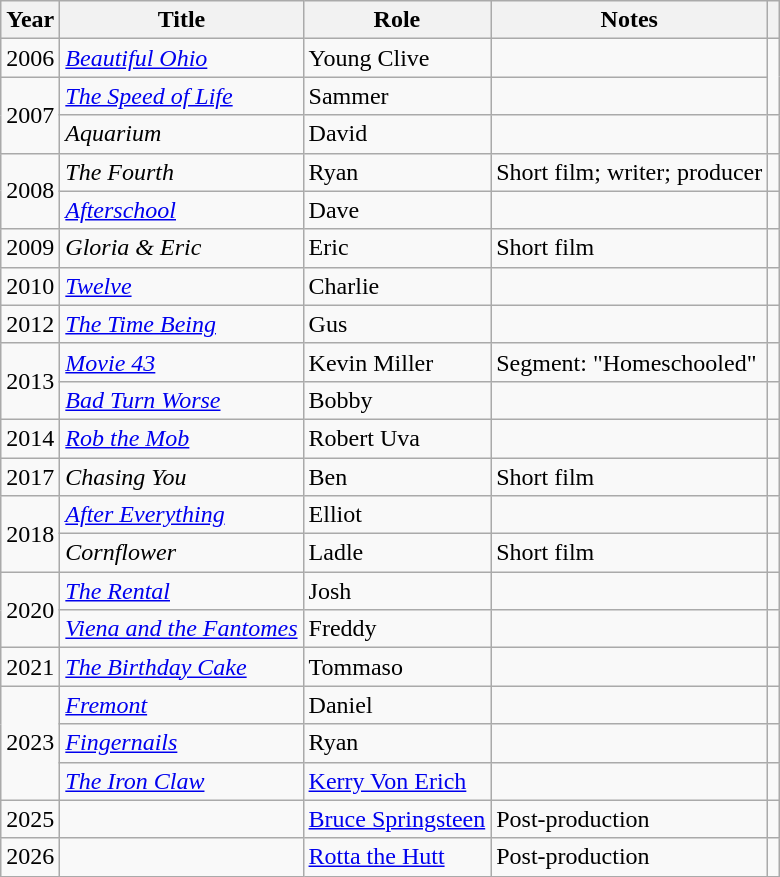<table class="wikitable plainrowheaders sortable">
<tr>
<th scope="col">Year</th>
<th scope="col">Title</th>
<th scope="col">Role</th>
<th scope="col" class="unsortable">Notes</th>
<th scope="col" class="unsortable"></th>
</tr>
<tr>
<td>2006</td>
<td><em><a href='#'>Beautiful Ohio</a></em></td>
<td>Young Clive</td>
<td></td>
<td rowspan="2" align="center"></td>
</tr>
<tr>
<td rowspan="2">2007</td>
<td><em><a href='#'>The Speed of Life</a></em></td>
<td>Sammer</td>
<td></td>
</tr>
<tr>
<td><em>Aquarium</em></td>
<td>David</td>
<td></td>
<td align="center"></td>
</tr>
<tr>
<td rowspan="2">2008</td>
<td><em>The Fourth</em></td>
<td>Ryan</td>
<td>Short film; writer; producer</td>
<td align="center"></td>
</tr>
<tr>
<td><em><a href='#'>Afterschool</a></em></td>
<td>Dave</td>
<td></td>
<td align="center"></td>
</tr>
<tr>
<td>2009</td>
<td><em>Gloria & Eric</em></td>
<td>Eric</td>
<td>Short film</td>
<td align="center"></td>
</tr>
<tr>
<td>2010</td>
<td><em><a href='#'>Twelve</a></em></td>
<td>Charlie</td>
<td></td>
<td align="center"></td>
</tr>
<tr>
<td>2012</td>
<td><em><a href='#'>The Time Being</a></em></td>
<td>Gus</td>
<td></td>
<td align="center"></td>
</tr>
<tr>
<td rowspan="2">2013</td>
<td><em><a href='#'>Movie 43</a></em></td>
<td>Kevin Miller</td>
<td>Segment: "Homeschooled"</td>
<td align="center"></td>
</tr>
<tr>
<td><em><a href='#'>Bad Turn Worse</a></em></td>
<td>Bobby</td>
<td></td>
<td align="center"></td>
</tr>
<tr>
<td>2014</td>
<td><em><a href='#'>Rob the Mob</a></em></td>
<td>Robert Uva</td>
<td></td>
<td align="center"></td>
</tr>
<tr>
<td>2017</td>
<td><em>Chasing You</em></td>
<td>Ben</td>
<td>Short film</td>
<td align="center"></td>
</tr>
<tr>
<td rowspan="2">2018</td>
<td><em><a href='#'>After Everything</a></em></td>
<td>Elliot</td>
<td></td>
<td align="center"></td>
</tr>
<tr>
<td><em>Cornflower</em></td>
<td>Ladle</td>
<td>Short film</td>
<td align="center"></td>
</tr>
<tr>
<td rowspan="2">2020</td>
<td><em><a href='#'>The Rental</a></em></td>
<td>Josh</td>
<td></td>
<td align="center"></td>
</tr>
<tr>
<td><em><a href='#'>Viena and the Fantomes</a></em></td>
<td>Freddy</td>
<td></td>
<td align="center"></td>
</tr>
<tr>
<td>2021</td>
<td><em><a href='#'>The Birthday Cake</a></em></td>
<td>Tommaso</td>
<td></td>
<td align="center"></td>
</tr>
<tr>
<td rowspan="3">2023</td>
<td><em><a href='#'>Fremont</a></em></td>
<td>Daniel</td>
<td></td>
<td align="center"></td>
</tr>
<tr>
<td><em><a href='#'>Fingernails</a></em></td>
<td>Ryan</td>
<td></td>
<td align="center"></td>
</tr>
<tr>
<td><em><a href='#'>The Iron Claw</a></em></td>
<td><a href='#'>Kerry Von Erich</a></td>
<td></td>
<td align="center"></td>
</tr>
<tr>
<td>2025</td>
<td></td>
<td><a href='#'>Bruce Springsteen</a></td>
<td>Post-production</td>
<td align="center"></td>
</tr>
<tr>
<td>2026</td>
<td></td>
<td><a href='#'>Rotta the Hutt</a></td>
<td>Post-production</td>
<td align="center"></td>
</tr>
</table>
